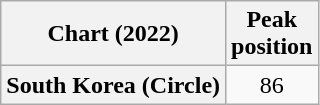<table class="wikitable plainrowheaders" style="text-align:center">
<tr>
<th scope="col">Chart (2022)</th>
<th scope="col">Peak<br>position</th>
</tr>
<tr>
<th scope="row">South Korea (Circle)</th>
<td>86</td>
</tr>
</table>
